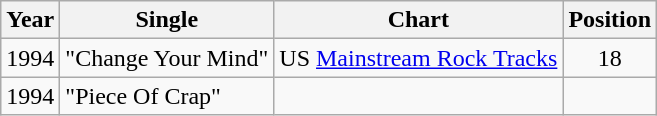<table class="wikitable">
<tr>
<th scope="col">Year</th>
<th scope="col">Single</th>
<th scope="col">Chart</th>
<th scope="col">Position</th>
</tr>
<tr>
<td>1994</td>
<td>"Change Your Mind"</td>
<td>US <a href='#'>Mainstream Rock Tracks</a></td>
<td align=center>18</td>
</tr>
<tr>
<td>1994</td>
<td>"Piece Of Crap"</td>
<td></td>
</tr>
</table>
